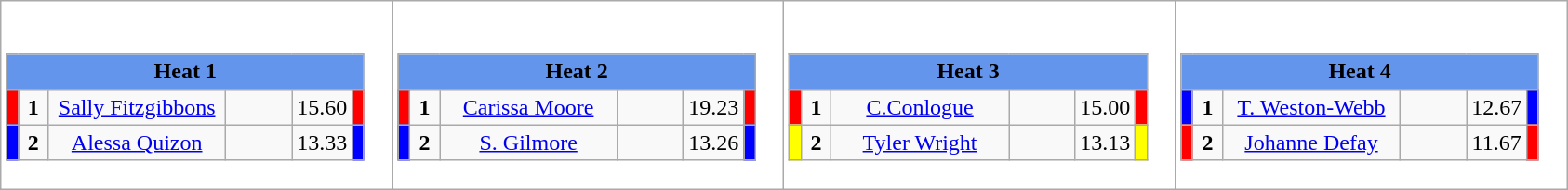<table class="wikitable" style="background:#fff;">
<tr>
<td><div><br><table class="wikitable">
<tr>
<td colspan="6"  style="text-align:center; background:#6495ed;"><strong>Heat 1</strong></td>
</tr>
<tr>
<td style="width:01px; background: #f00;"></td>
<td style="width:14px; text-align:center;"><strong>1</strong></td>
<td style="width:120px; text-align:center;"><a href='#'>Sally Fitzgibbons</a></td>
<td style="width:40px; text-align:center;"></td>
<td style="width:20px; text-align:center;">15.60</td>
<td style="width:01px; background: #f00;"></td>
</tr>
<tr>
<td style="width:01px; background: #00f;"></td>
<td style="width:14px; text-align:center;"><strong>2</strong></td>
<td style="width:120px; text-align:center;"><a href='#'>Alessa Quizon</a></td>
<td style="width:40px; text-align:center;"></td>
<td style="width:20px; text-align:center;">13.33</td>
<td style="width:01px; background: #00f;"></td>
</tr>
</table>
</div></td>
<td><div><br><table class="wikitable">
<tr>
<td colspan="6"  style="text-align:center; background:#6495ed;"><strong>Heat 2</strong></td>
</tr>
<tr>
<td style="width:01px; background: #f00;"></td>
<td style="width:14px; text-align:center;"><strong>1</strong></td>
<td style="width:120px; text-align:center;"><a href='#'>Carissa Moore</a></td>
<td style="width:40px; text-align:center;"></td>
<td style="width:20px; text-align:center;">19.23</td>
<td style="width:01px; background: #f00;"></td>
</tr>
<tr>
<td style="width:01px; background: #00f;"></td>
<td style="width:14px; text-align:center;"><strong>2</strong></td>
<td style="width:120px; text-align:center;"><a href='#'>S. Gilmore</a></td>
<td style="width:40px; text-align:center;"></td>
<td style="width:20px; text-align:center;">13.26</td>
<td style="width:01px; background: #00f;"></td>
</tr>
</table>
</div></td>
<td><div><br><table class="wikitable">
<tr>
<td colspan="6"  style="text-align:center; background:#6495ed;"><strong>Heat 3</strong></td>
</tr>
<tr>
<td style="width:01px; background: #f00;"></td>
<td style="width:14px; text-align:center;"><strong>1</strong></td>
<td style="width:120px; text-align:center;"><a href='#'>C.Conlogue</a></td>
<td style="width:40px; text-align:center;"></td>
<td style="width:20px; text-align:center;">15.00</td>
<td style="width:01px; background: #f00;"></td>
</tr>
<tr>
<td style="width:01px; background: #ff0;"></td>
<td style="width:14px; text-align:center;"><strong>2</strong></td>
<td style="width:120px; text-align:center;"><a href='#'>Tyler Wright</a></td>
<td style="width:40px; text-align:center;"></td>
<td style="width:20px; text-align:center;">13.13</td>
<td style="width:01px; background: #ff0;"></td>
</tr>
</table>
</div></td>
<td><div><br><table class="wikitable">
<tr>
<td colspan="6"  style="text-align:center; background:#6495ed;"><strong>Heat 4</strong></td>
</tr>
<tr>
<td style="width:01px; background: #00f;"></td>
<td style="width:14px; text-align:center;"><strong>1</strong></td>
<td style="width:120px; text-align:center;"><a href='#'>T. Weston-Webb</a></td>
<td style="width:40px; text-align:center;"></td>
<td style="width:20px; text-align:center;">12.67</td>
<td style="width:01px; background: #00f;"></td>
</tr>
<tr>
<td style="width:01px; background: #f00;"></td>
<td style="width:14px; text-align:center;"><strong>2</strong></td>
<td style="width:120px; text-align:center;"><a href='#'>Johanne Defay</a></td>
<td style="width:40px; text-align:center;"></td>
<td style="width:20px; text-align:center;">11.67</td>
<td style="width:01px; background: #f00;"></td>
</tr>
</table>
</div></td>
</tr>
</table>
